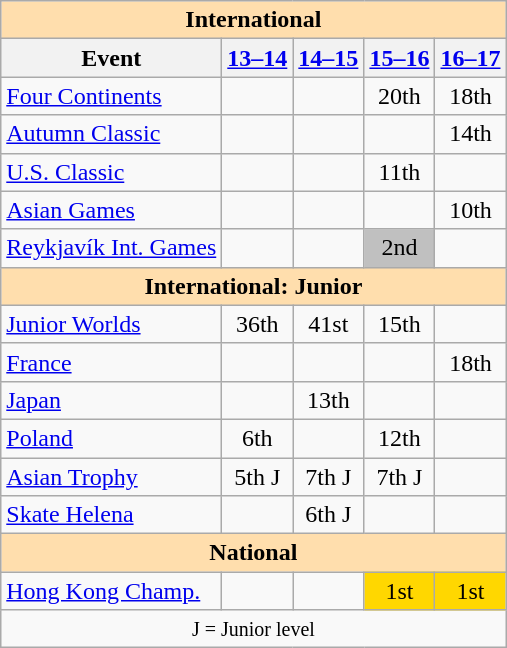<table class="wikitable" style="text-align:center">
<tr>
<th style="background-color: #ffdead; " colspan=5 align=center>International</th>
</tr>
<tr>
<th>Event</th>
<th><a href='#'>13–14</a></th>
<th><a href='#'>14–15</a></th>
<th><a href='#'>15–16</a></th>
<th><a href='#'>16–17</a></th>
</tr>
<tr>
<td align=left><a href='#'>Four Continents</a></td>
<td></td>
<td></td>
<td>20th</td>
<td>18th</td>
</tr>
<tr>
<td align=left> <a href='#'>Autumn Classic</a></td>
<td></td>
<td></td>
<td></td>
<td>14th</td>
</tr>
<tr>
<td align=left> <a href='#'>U.S. Classic</a></td>
<td></td>
<td></td>
<td>11th</td>
<td></td>
</tr>
<tr>
<td align=left><a href='#'>Asian Games</a></td>
<td></td>
<td></td>
<td></td>
<td>10th</td>
</tr>
<tr>
<td align=left><a href='#'>Reykjavík Int. Games</a></td>
<td></td>
<td></td>
<td bgcolor=silver>2nd</td>
<td></td>
</tr>
<tr>
<th style="background-color: #ffdead; " colspan=5 align=center>International: Junior</th>
</tr>
<tr>
<td align=left><a href='#'>Junior Worlds</a></td>
<td>36th</td>
<td>41st</td>
<td>15th</td>
<td></td>
</tr>
<tr>
<td align=left> <a href='#'>France</a></td>
<td></td>
<td></td>
<td></td>
<td>18th</td>
</tr>
<tr>
<td align=left> <a href='#'>Japan</a></td>
<td></td>
<td>13th</td>
<td></td>
<td></td>
</tr>
<tr>
<td align=left> <a href='#'>Poland</a></td>
<td>6th</td>
<td></td>
<td>12th</td>
<td></td>
</tr>
<tr>
<td align=left><a href='#'>Asian Trophy</a></td>
<td>5th J</td>
<td>7th J</td>
<td>7th J</td>
<td></td>
</tr>
<tr>
<td align=left><a href='#'>Skate Helena</a></td>
<td></td>
<td>6th J</td>
<td></td>
<td></td>
</tr>
<tr>
<th style="background-color: #ffdead; " colspan=8 align=center>National</th>
</tr>
<tr>
<td align=left><a href='#'>Hong Kong Champ.</a></td>
<td></td>
<td></td>
<td bgcolor=gold>1st</td>
<td bgcolor=gold>1st</td>
</tr>
<tr>
<td colspan=5 align=center><small> J = Junior level </small></td>
</tr>
</table>
